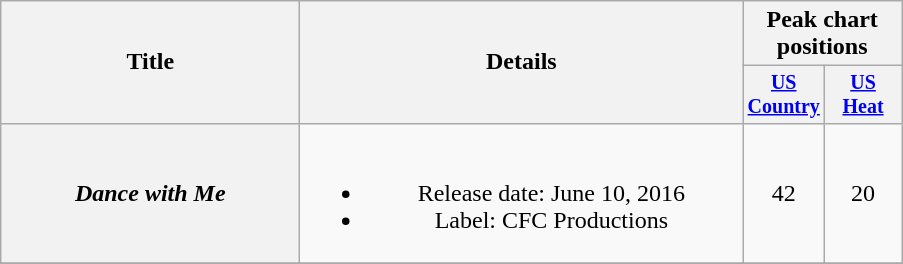<table class="wikitable plainrowheaders" style="text-align:center;">
<tr>
<th rowspan="2" style="width:12em;">Title</th>
<th rowspan="2" style="width:18em;">Details</th>
<th colspan="2">Peak chart<br>positions</th>
</tr>
<tr style="font-size:smaller;">
<th width="45"><a href='#'>US Country</a><br></th>
<th width="45"><a href='#'>US<br>Heat</a><br></th>
</tr>
<tr>
<th scope="row"><em>Dance with Me</em></th>
<td><br><ul><li>Release date: June 10, 2016</li><li>Label: CFC Productions</li></ul></td>
<td>42</td>
<td>20</td>
</tr>
<tr>
</tr>
</table>
